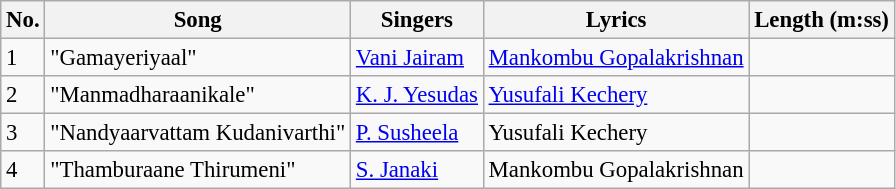<table class="wikitable" style="font-size:95%;">
<tr>
<th>No.</th>
<th>Song</th>
<th>Singers</th>
<th>Lyrics</th>
<th>Length (m:ss)</th>
</tr>
<tr>
<td>1</td>
<td>"Gamayeriyaal"</td>
<td><a href='#'>Vani Jairam</a></td>
<td><a href='#'>Mankombu Gopalakrishnan</a></td>
<td></td>
</tr>
<tr>
<td>2</td>
<td>"Manmadharaanikale"</td>
<td><a href='#'>K. J. Yesudas</a></td>
<td><a href='#'>Yusufali Kechery</a></td>
<td></td>
</tr>
<tr>
<td>3</td>
<td>"Nandyaarvattam Kudanivarthi"</td>
<td><a href='#'>P. Susheela</a></td>
<td>Yusufali Kechery</td>
<td></td>
</tr>
<tr>
<td>4</td>
<td>"Thamburaane Thirumeni"</td>
<td><a href='#'>S. Janaki</a></td>
<td>Mankombu Gopalakrishnan</td>
<td></td>
</tr>
</table>
